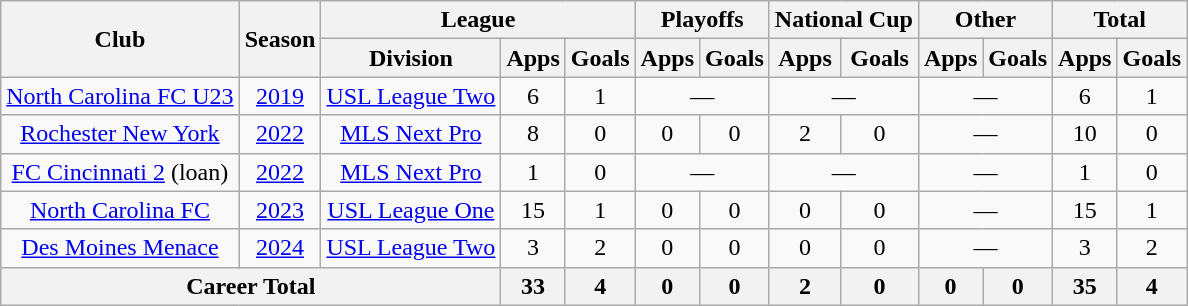<table class="wikitable"style="text-align:center">
<tr>
<th rowspan="2">Club</th>
<th rowspan="2">Season</th>
<th colspan="3">League</th>
<th colspan="2">Playoffs</th>
<th colspan="2">National Cup</th>
<th colspan="2">Other</th>
<th colspan="2">Total</th>
</tr>
<tr>
<th>Division</th>
<th>Apps</th>
<th>Goals</th>
<th>Apps</th>
<th>Goals</th>
<th>Apps</th>
<th>Goals</th>
<th>Apps</th>
<th>Goals</th>
<th>Apps</th>
<th>Goals</th>
</tr>
<tr>
<td><a href='#'>North Carolina FC U23</a></td>
<td><a href='#'>2019</a></td>
<td><a href='#'>USL League Two</a></td>
<td>6</td>
<td>1</td>
<td colspan="2">—</td>
<td colspan="2">—</td>
<td colspan="2">—</td>
<td>6</td>
<td>1</td>
</tr>
<tr>
<td><a href='#'>Rochester New York</a></td>
<td><a href='#'>2022</a></td>
<td><a href='#'>MLS Next Pro</a></td>
<td>8</td>
<td>0</td>
<td>0</td>
<td>0</td>
<td>2</td>
<td>0</td>
<td colspan="2">—</td>
<td>10</td>
<td>0</td>
</tr>
<tr>
<td><a href='#'>FC Cincinnati 2</a> (loan)</td>
<td><a href='#'>2022</a></td>
<td><a href='#'>MLS Next Pro</a></td>
<td>1</td>
<td>0</td>
<td colspan="2">—</td>
<td colspan="2">—</td>
<td colspan="2">—</td>
<td>1</td>
<td>0</td>
</tr>
<tr>
<td><a href='#'>North Carolina FC</a></td>
<td><a href='#'>2023</a></td>
<td><a href='#'>USL League One</a></td>
<td>15</td>
<td>1</td>
<td>0</td>
<td>0</td>
<td>0</td>
<td>0</td>
<td colspan="2">—</td>
<td>15</td>
<td>1</td>
</tr>
<tr>
<td><a href='#'>Des Moines Menace</a></td>
<td><a href='#'>2024</a></td>
<td><a href='#'>USL League Two</a></td>
<td>3</td>
<td>2</td>
<td>0</td>
<td>0</td>
<td>0</td>
<td>0</td>
<td colspan="2">—</td>
<td>3</td>
<td>2</td>
</tr>
<tr>
<th colspan="3">Career Total</th>
<th>33</th>
<th>4</th>
<th>0</th>
<th>0</th>
<th>2</th>
<th>0</th>
<th>0</th>
<th>0</th>
<th>35</th>
<th>4</th>
</tr>
</table>
